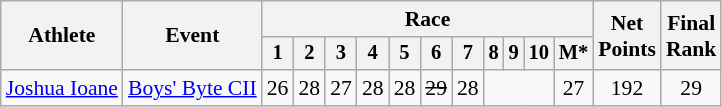<table class="wikitable" style="font-size:90%">
<tr>
<th rowspan="2">Athlete</th>
<th rowspan="2">Event</th>
<th colspan=11>Race</th>
<th rowspan=2>Net<br>Points</th>
<th rowspan=2>Final <br>Rank</th>
</tr>
<tr style="font-size:95%">
<th>1</th>
<th>2</th>
<th>3</th>
<th>4</th>
<th>5</th>
<th>6</th>
<th>7</th>
<th>8</th>
<th>9</th>
<th>10</th>
<th>M*</th>
</tr>
<tr align=center>
<td align=left><a href='#'>Joshua Ioane</a></td>
<td align=left><a href='#'>Boys' Byte CII</a></td>
<td>26</td>
<td>28</td>
<td>27</td>
<td>28</td>
<td>28</td>
<td><s>29</s></td>
<td>28</td>
<td colspan=3></td>
<td>27</td>
<td>192</td>
<td>29</td>
</tr>
</table>
